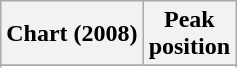<table class="wikitable sortable plainrowheaders" style="text-align:center">
<tr>
<th>Chart (2008)</th>
<th>Peak<br>position</th>
</tr>
<tr>
</tr>
<tr>
</tr>
</table>
